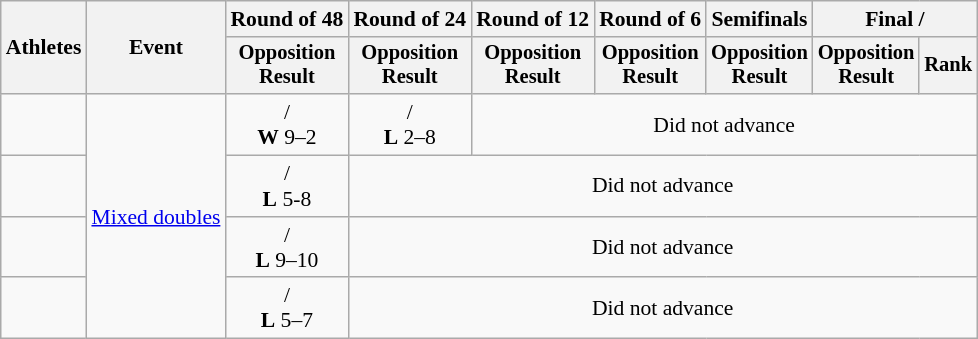<table class="wikitable" style="font-size:90%; text-align:center;">
<tr>
<th rowspan=2>Athletes</th>
<th rowspan=2>Event</th>
<th>Round of 48</th>
<th>Round of 24</th>
<th>Round of 12</th>
<th>Round of 6</th>
<th>Semifinals</th>
<th colspan=2>Final / </th>
</tr>
<tr style="font-size:95%">
<th>Opposition<br>Result</th>
<th>Opposition<br>Result</th>
<th>Opposition<br>Result</th>
<th>Opposition<br>Result</th>
<th>Opposition<br>Result</th>
<th>Opposition<br>Result</th>
<th>Rank</th>
</tr>
<tr>
<td align=left><br></td>
<td align=left rowspan=4><a href='#'>Mixed doubles</a></td>
<td> / <br><strong>W</strong> 9–2</td>
<td> / <br><strong>L</strong> 2–8</td>
<td colspan=5>Did not advance</td>
</tr>
<tr>
<td align=left><br></td>
<td> / <br><strong>L</strong> 5-8</td>
<td colspan=6>Did not advance</td>
</tr>
<tr>
<td align=left><br></td>
<td> / <br><strong>L</strong> 9–10</td>
<td colspan=6>Did not advance</td>
</tr>
<tr>
<td align=left><br></td>
<td> / <br><strong>L</strong> 5–7</td>
<td colspan=6>Did not advance</td>
</tr>
</table>
